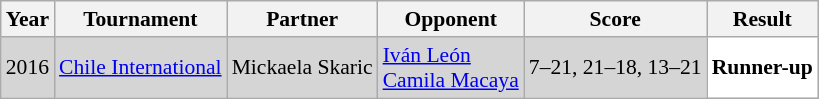<table class="sortable wikitable" style="font-size: 90%;">
<tr>
<th>Year</th>
<th>Tournament</th>
<th>Partner</th>
<th>Opponent</th>
<th>Score</th>
<th>Result</th>
</tr>
<tr style="background:#D5D5D5">
<td align="center">2016</td>
<td align="left"><a href='#'>Chile International</a></td>
<td align="left"> Mickaela Skaric</td>
<td align="left"> <a href='#'>Iván León</a><br> <a href='#'>Camila Macaya</a></td>
<td align="left">7–21, 21–18, 13–21</td>
<td style="text-align:left; background:white"> <strong>Runner-up</strong></td>
</tr>
</table>
